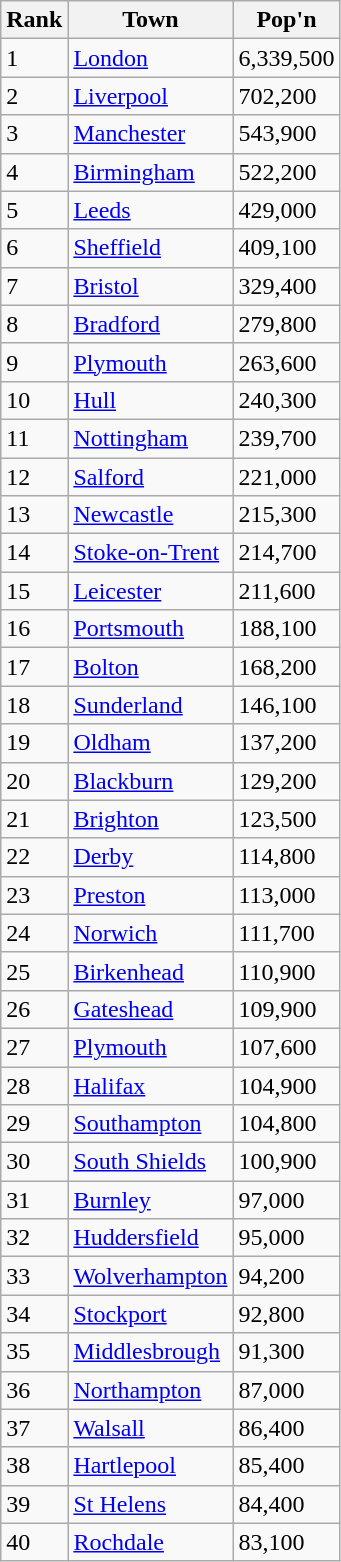<table class="sortable wikitable vatop" style=" margin-right:2em;">
<tr>
<th>Rank</th>
<th>Town</th>
<th>Pop'n</th>
</tr>
<tr>
<td>1</td>
<td><a href='#'>London</a></td>
<td>6,339,500</td>
</tr>
<tr>
<td>2</td>
<td><a href='#'>Liverpool</a></td>
<td>702,200</td>
</tr>
<tr>
<td>3</td>
<td><a href='#'>Manchester</a></td>
<td>543,900</td>
</tr>
<tr>
<td>4</td>
<td><a href='#'>Birmingham</a></td>
<td>522,200</td>
</tr>
<tr>
<td>5</td>
<td><a href='#'>Leeds</a></td>
<td>429,000</td>
</tr>
<tr>
<td>6</td>
<td><a href='#'>Sheffield</a></td>
<td>409,100</td>
</tr>
<tr>
<td>7</td>
<td><a href='#'>Bristol</a></td>
<td>329,400</td>
</tr>
<tr>
<td>8</td>
<td><a href='#'>Bradford</a></td>
<td>279,800</td>
</tr>
<tr>
<td>9</td>
<td><a href='#'>Plymouth</a></td>
<td>263,600</td>
</tr>
<tr>
<td>10</td>
<td><a href='#'>Hull</a></td>
<td>240,300</td>
</tr>
<tr>
<td>11</td>
<td><a href='#'>Nottingham</a></td>
<td>239,700</td>
</tr>
<tr>
<td>12</td>
<td><a href='#'>Salford</a></td>
<td>221,000</td>
</tr>
<tr>
<td>13</td>
<td><a href='#'>Newcastle</a></td>
<td>215,300</td>
</tr>
<tr>
<td>14</td>
<td><a href='#'>Stoke-on-Trent</a></td>
<td>214,700</td>
</tr>
<tr>
<td>15</td>
<td><a href='#'>Leicester</a></td>
<td>211,600</td>
</tr>
<tr>
<td>16</td>
<td><a href='#'>Portsmouth</a></td>
<td>188,100</td>
</tr>
<tr>
<td>17</td>
<td><a href='#'>Bolton</a></td>
<td>168,200</td>
</tr>
<tr>
<td>18</td>
<td><a href='#'>Sunderland</a></td>
<td>146,100</td>
</tr>
<tr>
<td>19</td>
<td><a href='#'>Oldham</a></td>
<td>137,200</td>
</tr>
<tr>
<td>20</td>
<td><a href='#'>Blackburn</a></td>
<td>129,200</td>
</tr>
<tr>
<td>21</td>
<td><a href='#'>Brighton</a></td>
<td>123,500</td>
</tr>
<tr>
<td>22</td>
<td><a href='#'>Derby</a></td>
<td>114,800</td>
</tr>
<tr>
<td>23</td>
<td><a href='#'>Preston</a></td>
<td>113,000</td>
</tr>
<tr>
<td>24</td>
<td><a href='#'>Norwich</a></td>
<td>111,700</td>
</tr>
<tr>
<td>25</td>
<td><a href='#'>Birkenhead</a></td>
<td>110,900</td>
</tr>
<tr>
<td>26</td>
<td><a href='#'>Gateshead</a></td>
<td>109,900</td>
</tr>
<tr>
<td>27</td>
<td><a href='#'>Plymouth</a></td>
<td>107,600</td>
</tr>
<tr>
<td>28</td>
<td><a href='#'>Halifax</a></td>
<td>104,900</td>
</tr>
<tr>
<td>29</td>
<td><a href='#'>Southampton</a></td>
<td>104,800</td>
</tr>
<tr>
<td>30</td>
<td><a href='#'>South Shields</a></td>
<td>100,900</td>
</tr>
<tr>
<td>31</td>
<td><a href='#'>Burnley</a></td>
<td>97,000</td>
</tr>
<tr>
<td>32</td>
<td><a href='#'>Huddersfield</a></td>
<td>95,000</td>
</tr>
<tr>
<td>33</td>
<td><a href='#'>Wolverhampton</a></td>
<td>94,200</td>
</tr>
<tr>
<td>34</td>
<td><a href='#'>Stockport</a></td>
<td>92,800</td>
</tr>
<tr>
<td>35</td>
<td><a href='#'>Middlesbrough</a></td>
<td>91,300</td>
</tr>
<tr>
<td>36</td>
<td><a href='#'>Northampton</a></td>
<td>87,000</td>
</tr>
<tr>
<td>37</td>
<td><a href='#'>Walsall</a></td>
<td>86,400</td>
</tr>
<tr>
<td>38</td>
<td><a href='#'>Hartlepool</a></td>
<td>85,400</td>
</tr>
<tr>
<td>39</td>
<td><a href='#'>St Helens</a></td>
<td>84,400</td>
</tr>
<tr>
<td>40</td>
<td><a href='#'>Rochdale</a></td>
<td>83,100</td>
</tr>
</table>
